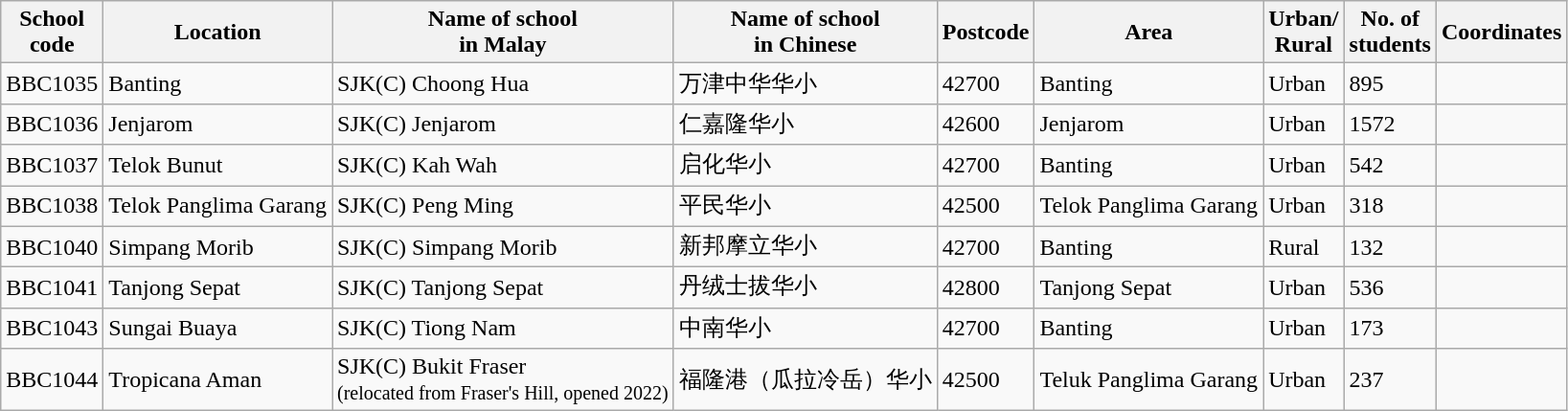<table class="wikitable sortable">
<tr>
<th>School<br>code</th>
<th>Location</th>
<th>Name of school<br>in Malay</th>
<th>Name of school<br>in Chinese</th>
<th>Postcode</th>
<th>Area</th>
<th>Urban/<br>Rural</th>
<th>No. of<br>students</th>
<th>Coordinates</th>
</tr>
<tr>
<td>BBC1035</td>
<td>Banting</td>
<td>SJK(C) Choong Hua</td>
<td>万津中华华小</td>
<td>42700</td>
<td>Banting</td>
<td>Urban</td>
<td>895</td>
<td></td>
</tr>
<tr>
<td>BBC1036</td>
<td>Jenjarom</td>
<td>SJK(C) Jenjarom</td>
<td>仁嘉隆华小</td>
<td>42600</td>
<td>Jenjarom</td>
<td>Urban</td>
<td>1572</td>
<td></td>
</tr>
<tr>
<td>BBC1037</td>
<td>Telok Bunut</td>
<td>SJK(C) Kah Wah</td>
<td>启化华小</td>
<td>42700</td>
<td>Banting</td>
<td>Urban</td>
<td>542</td>
<td></td>
</tr>
<tr>
<td>BBC1038</td>
<td>Telok Panglima Garang</td>
<td>SJK(C) Peng Ming</td>
<td>平民华小</td>
<td>42500</td>
<td>Telok Panglima Garang</td>
<td>Urban</td>
<td>318</td>
<td></td>
</tr>
<tr>
<td>BBC1040</td>
<td>Simpang Morib</td>
<td>SJK(C) Simpang Morib</td>
<td>新邦摩立华小</td>
<td>42700</td>
<td>Banting</td>
<td>Rural</td>
<td>132</td>
<td></td>
</tr>
<tr>
<td>BBC1041</td>
<td>Tanjong Sepat</td>
<td>SJK(C) Tanjong Sepat</td>
<td>丹绒士拔华小</td>
<td>42800</td>
<td>Tanjong Sepat</td>
<td>Urban</td>
<td>536</td>
<td></td>
</tr>
<tr>
<td>BBC1043</td>
<td>Sungai Buaya</td>
<td>SJK(C) Tiong Nam</td>
<td>中南华小</td>
<td>42700</td>
<td>Banting</td>
<td>Urban</td>
<td>173</td>
<td></td>
</tr>
<tr>
<td>BBC1044</td>
<td>Tropicana Aman</td>
<td>SJK(C) Bukit Fraser<br><small>(relocated from Fraser's Hill, opened 2022)</small></td>
<td>福隆港（瓜拉冷岳）华小</td>
<td>42500</td>
<td>Teluk Panglima Garang</td>
<td>Urban</td>
<td>237</td>
<td></td>
</tr>
</table>
